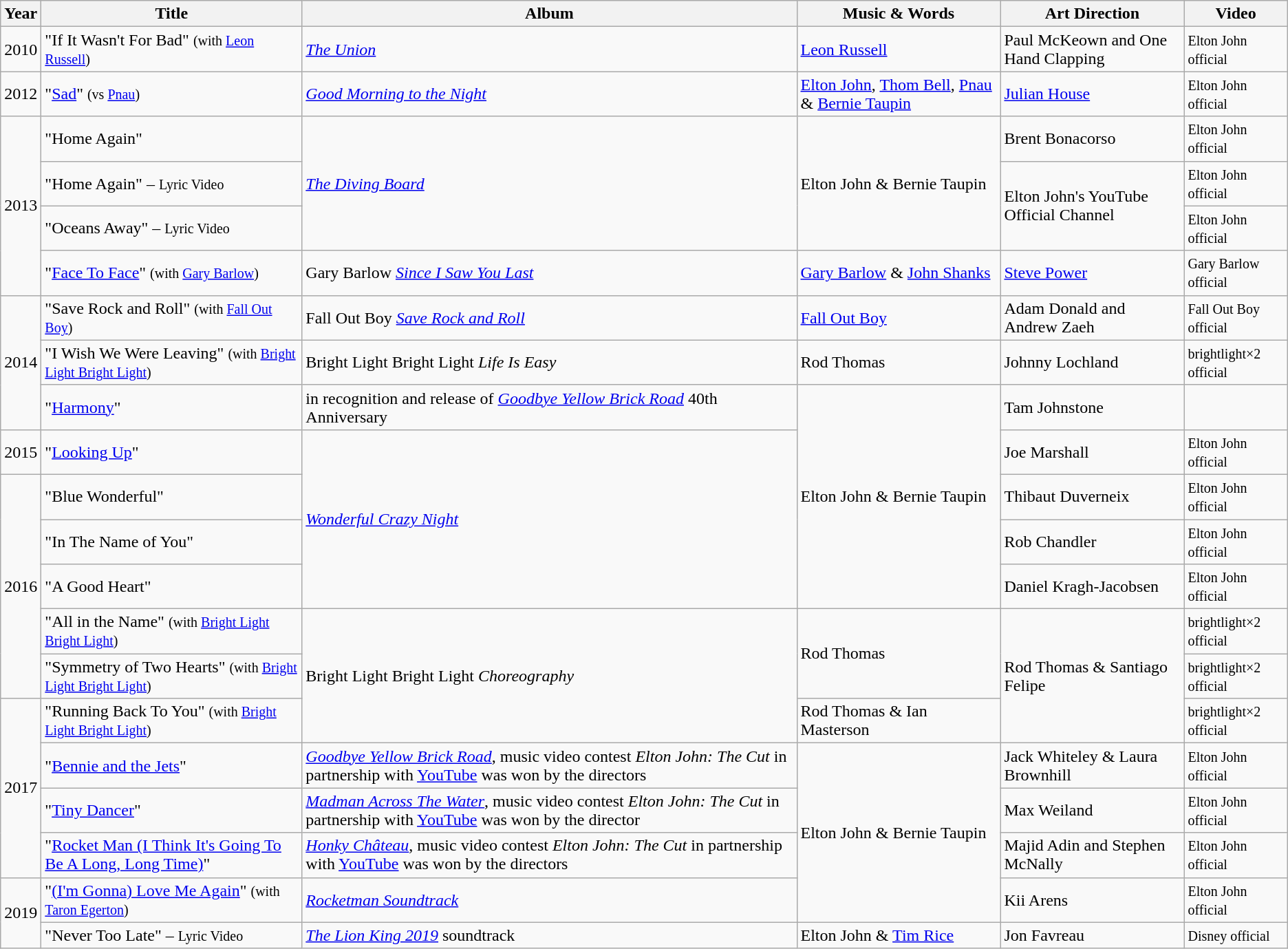<table class="wikitable">
<tr>
<th>Year</th>
<th>Title</th>
<th>Album</th>
<th>Music & Words</th>
<th>Art Direction</th>
<th>Video</th>
</tr>
<tr>
<td>2010</td>
<td>"If It Wasn't For Bad" <small>(with <a href='#'>Leon Russell</a>)</small></td>
<td><em><a href='#'>The Union</a></em></td>
<td><a href='#'>Leon Russell</a></td>
<td>Paul McKeown and One Hand Clapping</td>
<td> <small>Elton John official</small></td>
</tr>
<tr>
<td>2012</td>
<td>"<a href='#'>Sad</a>" <small>(vs <a href='#'>Pnau</a>)</small></td>
<td><em><a href='#'>Good Morning to the Night</a></em></td>
<td><a href='#'>Elton John</a>, <a href='#'>Thom Bell</a>, <a href='#'>Pnau</a> & <a href='#'>Bernie Taupin</a></td>
<td><a href='#'>Julian House</a></td>
<td> <small>Elton John official</small></td>
</tr>
<tr>
<td rowspan="4">2013</td>
<td>"Home Again"</td>
<td rowspan="3"><em><a href='#'>The Diving Board</a></em></td>
<td rowspan="3">Elton John & Bernie Taupin</td>
<td>Brent Bonacorso</td>
<td> <small>Elton John official</small></td>
</tr>
<tr>
<td>"Home Again" – <small>Lyric Video</small></td>
<td rowspan="2">Elton John's YouTube Official Channel</td>
<td> <small>Elton John official</small></td>
</tr>
<tr>
<td>"Oceans Away" – <small>Lyric Video</small></td>
<td> <small>Elton John official</small></td>
</tr>
<tr>
<td>"<a href='#'>Face To Face</a>" <small>(with <a href='#'>Gary Barlow</a>)</small></td>
<td>Gary Barlow <em><a href='#'>Since I Saw You Last</a></em></td>
<td><a href='#'>Gary Barlow</a> & <a href='#'>John Shanks</a></td>
<td><a href='#'>Steve Power</a></td>
<td> <small>Gary Barlow official</small></td>
</tr>
<tr>
<td rowspan="3">2014</td>
<td>"Save Rock and Roll" <small>(with <a href='#'>Fall Out Boy</a>)</small></td>
<td>Fall Out Boy <em><a href='#'>Save Rock and Roll</a></em></td>
<td><a href='#'>Fall Out Boy</a></td>
<td>Adam Donald and Andrew Zaeh</td>
<td> <small>Fall Out Boy official</small></td>
</tr>
<tr>
<td>"I Wish We Were Leaving" <small>(with <a href='#'>Bright Light Bright Light</a>)</small></td>
<td>Bright Light Bright Light <em>Life Is Easy</em></td>
<td>Rod Thomas</td>
<td>Johnny Lochland</td>
<td> <small>brightlight×2 official</small></td>
</tr>
<tr>
<td>"<a href='#'>Harmony</a>"</td>
<td>in recognition and release of <em><a href='#'>Goodbye Yellow Brick Road</a></em> 40th Anniversary</td>
<td rowspan ="5">Elton John & Bernie Taupin</td>
<td>Tam Johnstone</td>
<td></td>
</tr>
<tr>
<td>2015</td>
<td>"<a href='#'>Looking Up</a>"</td>
<td rowspan="4"><em><a href='#'>Wonderful Crazy Night</a></em></td>
<td>Joe Marshall</td>
<td> <small>Elton John official</small></td>
</tr>
<tr>
<td rowspan="5">2016</td>
<td>"Blue Wonderful"</td>
<td>Thibaut Duverneix</td>
<td> <small>Elton John official</small></td>
</tr>
<tr>
<td>"In The Name of You"</td>
<td>Rob Chandler</td>
<td> <small>Elton John official</small></td>
</tr>
<tr>
<td>"A Good Heart"</td>
<td>Daniel Kragh-Jacobsen</td>
<td> <small>Elton John official</small></td>
</tr>
<tr>
<td>"All in the Name" <small>(with <a href='#'>Bright Light Bright Light</a>)</small></td>
<td rowspan="3">Bright Light Bright Light <em>Choreography</em></td>
<td rowspan="2">Rod Thomas</td>
<td rowspan="3">Rod Thomas & Santiago Felipe</td>
<td> <small>brightlight×2 official</small></td>
</tr>
<tr>
<td>"Symmetry of Two Hearts" <small>(with <a href='#'>Bright Light Bright Light</a>)</small></td>
<td> <small>brightlight×2 official</small></td>
</tr>
<tr>
<td rowspan="4">2017</td>
<td>"Running Back To You" <small>(with <a href='#'>Bright Light Bright Light</a>)</small></td>
<td>Rod Thomas & Ian Masterson</td>
<td> <small>brightlight×2 official</small></td>
</tr>
<tr>
<td>"<a href='#'>Bennie and the Jets</a>"</td>
<td><em><a href='#'>Goodbye Yellow Brick Road</a></em>, music video contest <em>Elton John: The Cut</em> in partnership with <a href='#'>YouTube</a> was won by the directors</td>
<td rowspan="4">Elton John & Bernie Taupin</td>
<td>Jack Whiteley & Laura Brownhill</td>
<td> <small>Elton John official</small></td>
</tr>
<tr>
<td>"<a href='#'>Tiny Dancer</a>"</td>
<td><em><a href='#'>Madman Across The Water</a></em>, music video contest <em>Elton John: The Cut</em> in partnership with <a href='#'>YouTube</a> was won by the director</td>
<td>Max Weiland</td>
<td> <small>Elton John official</small></td>
</tr>
<tr>
<td>"<a href='#'>Rocket Man (I Think It's Going To Be A Long, Long Time)</a>"</td>
<td><em><a href='#'>Honky Château</a></em>, music video contest <em>Elton John: The Cut</em> in partnership with <a href='#'>YouTube</a> was won by the directors</td>
<td>Majid Adin and Stephen McNally</td>
<td> <small>Elton John official</small></td>
</tr>
<tr>
<td rowspan="2">2019</td>
<td>"<a href='#'>(I'm Gonna) Love Me Again</a>" <small>(with <a href='#'>Taron Egerton</a>)</small></td>
<td><em><a href='#'>Rocketman Soundtrack</a></em></td>
<td>Kii Arens</td>
<td> <small>Elton John official</small></td>
</tr>
<tr>
<td>"Never Too Late" – <small>Lyric Video</small></td>
<td><em><a href='#'>The Lion King 2019</a></em> soundtrack</td>
<td>Elton John & <a href='#'>Tim Rice</a></td>
<td>Jon Favreau</td>
<td> <small>Disney official</small></td>
</tr>
</table>
